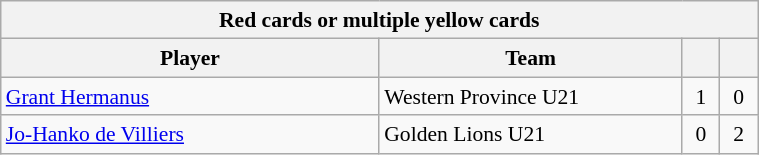<table class="wikitable collapsible sortable" style="text-align:center; line-height:130%; font-size:90%; width:40%;">
<tr>
<th colspan=4>Red cards or multiple yellow cards</th>
</tr>
<tr>
<th style="width:50%;">Player</th>
<th style="width:40%;">Team</th>
<th style="width:5%;"></th>
<th style="width:5%;"><br></th>
</tr>
<tr>
<td style="text-align:left;"><a href='#'>Grant Hermanus</a></td>
<td style="text-align:left;">Western Province U21</td>
<td>1</td>
<td>0</td>
</tr>
<tr>
<td style="text-align:left;"><a href='#'>Jo-Hanko de Villiers</a></td>
<td style="text-align:left;">Golden Lions U21</td>
<td>0</td>
<td>2</td>
</tr>
</table>
